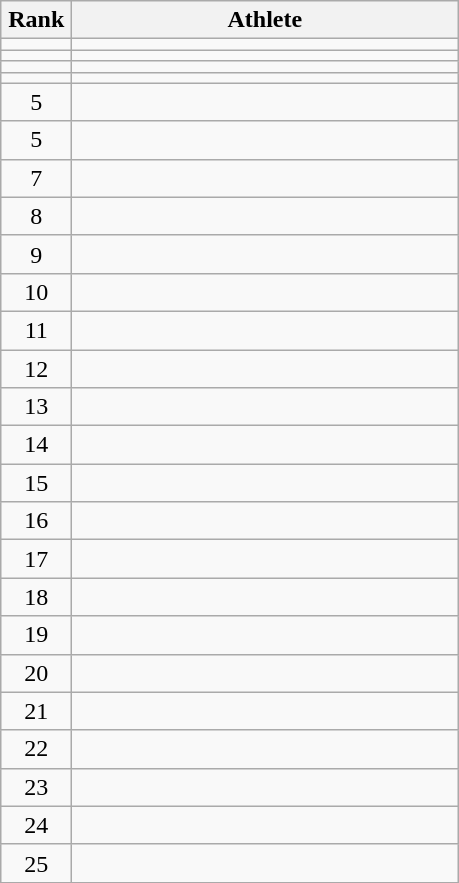<table class="wikitable" style="text-align: center;">
<tr>
<th width=40>Rank</th>
<th width=250>Athlete</th>
</tr>
<tr>
<td></td>
<td align="left"></td>
</tr>
<tr>
<td></td>
<td align="left"></td>
</tr>
<tr>
<td></td>
<td align="left"></td>
</tr>
<tr>
<td></td>
<td align="left"></td>
</tr>
<tr>
<td>5</td>
<td align="left"></td>
</tr>
<tr>
<td>5</td>
<td align="left"></td>
</tr>
<tr>
<td>7</td>
<td align="left"></td>
</tr>
<tr>
<td>8</td>
<td align="left"></td>
</tr>
<tr>
<td>9</td>
<td align="left"></td>
</tr>
<tr>
<td>10</td>
<td align="left"></td>
</tr>
<tr>
<td>11</td>
<td align="left"></td>
</tr>
<tr>
<td>12</td>
<td align="left"></td>
</tr>
<tr>
<td>13</td>
<td align="left"></td>
</tr>
<tr>
<td>14</td>
<td align="left"></td>
</tr>
<tr>
<td>15</td>
<td align="left"></td>
</tr>
<tr>
<td>16</td>
<td align="left"></td>
</tr>
<tr>
<td>17</td>
<td align="left"></td>
</tr>
<tr>
<td>18</td>
<td align="left"></td>
</tr>
<tr>
<td>19</td>
<td align="left"></td>
</tr>
<tr>
<td>20</td>
<td align="left"></td>
</tr>
<tr>
<td>21</td>
<td align="left"></td>
</tr>
<tr>
<td>22</td>
<td align="left"></td>
</tr>
<tr>
<td>23</td>
<td align="left"></td>
</tr>
<tr>
<td>24</td>
<td align="left"></td>
</tr>
<tr>
<td>25</td>
<td align="left"></td>
</tr>
</table>
